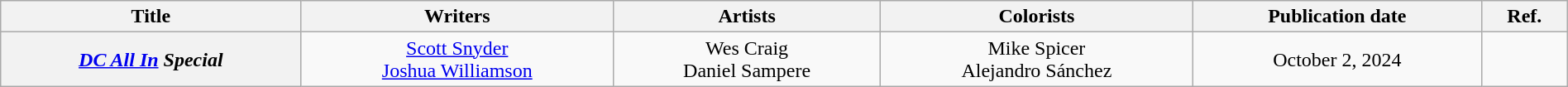<table class="wikitable" width="100%" style="text-align: center;">
<tr>
<th>Title</th>
<th>Writers</th>
<th>Artists</th>
<th>Colorists</th>
<th>Publication date</th>
<th>Ref.</th>
</tr>
<tr>
<th scope="col"><em><a href='#'>DC All In</a> Special</em></th>
<td><a href='#'>Scott Snyder</a><br><a href='#'>Joshua Williamson</a></td>
<td>Wes Craig<br>Daniel Sampere</td>
<td>Mike Spicer<br>Alejandro Sánchez</td>
<td>October 2, 2024</td>
<td></td>
</tr>
</table>
